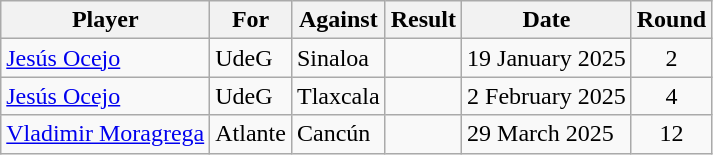<table class="wikitable sortable">
<tr>
<th>Player</th>
<th>For</th>
<th>Against</th>
<th>Result</th>
<th>Date</th>
<th>Round</th>
</tr>
<tr>
<td> <a href='#'>Jesús Ocejo</a></td>
<td>UdeG</td>
<td>Sinaloa</td>
<td align=center></td>
<td>19 January 2025</td>
<td align=center>2</td>
</tr>
<tr>
<td> <a href='#'>Jesús Ocejo</a></td>
<td>UdeG</td>
<td>Tlaxcala</td>
<td align=center></td>
<td>2 February 2025</td>
<td align=center>4</td>
</tr>
<tr>
<td> <a href='#'>Vladimir Moragrega</a></td>
<td>Atlante</td>
<td>Cancún</td>
<td align=center></td>
<td>29 March 2025</td>
<td align=center>12</td>
</tr>
</table>
